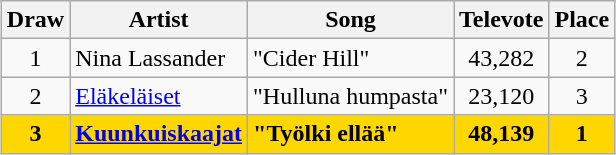<table class="sortable wikitable" style="margin: 1em auto 1em auto; text-align:center">
<tr>
<th>Draw</th>
<th>Artist</th>
<th>Song</th>
<th>Televote</th>
<th>Place</th>
</tr>
<tr>
<td>1</td>
<td align="left">Nina Lassander</td>
<td align="left">"Cider Hill"</td>
<td>43,282</td>
<td>2</td>
</tr>
<tr>
<td>2</td>
<td align="left"><a href='#'>Eläkeläiset</a></td>
<td align="left">"Hulluna humpasta"</td>
<td>23,120</td>
<td>3</td>
</tr>
<tr style="font-weight:bold; background:gold;">
<td>3</td>
<td align="left"><a href='#'>Kuunkuiskaajat</a></td>
<td align="left">"Työlki ellää"</td>
<td>48,139</td>
<td>1</td>
</tr>
</table>
